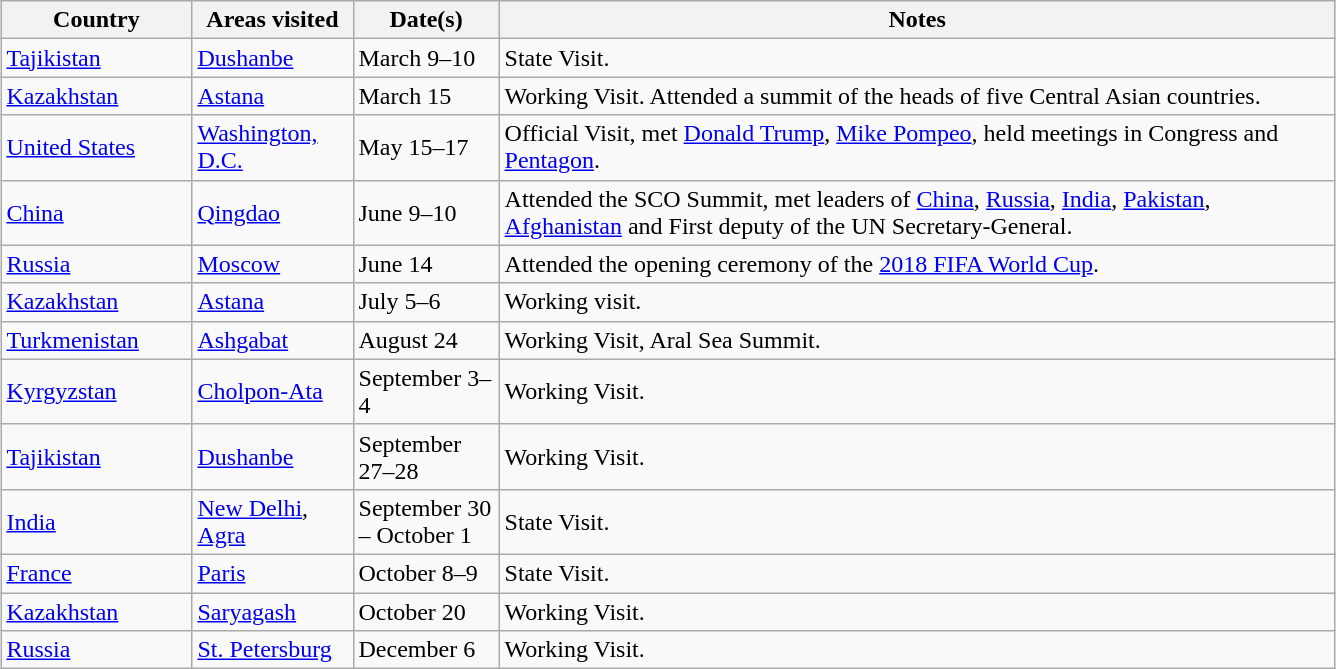<table class="wikitable" style="margin: 1em auto 1em auto">
<tr>
<th width="120">Country</th>
<th width="100">Areas visited</th>
<th width="90">Date(s)</th>
<th width="550">Notes</th>
</tr>
<tr>
<td> <a href='#'>Tajikistan</a></td>
<td><a href='#'>Dushanbe</a></td>
<td>March 9–10</td>
<td>State Visit.</td>
</tr>
<tr>
<td> <a href='#'>Kazakhstan</a></td>
<td><a href='#'>Astana</a></td>
<td>March 15</td>
<td>Working Visit. Attended a summit of the heads of five Central Asian countries.</td>
</tr>
<tr>
<td> <a href='#'>United States</a></td>
<td><a href='#'>Washington, D.C.</a></td>
<td>May 15–17</td>
<td>Official Visit, met <a href='#'>Donald Trump</a>, <a href='#'>Mike Pompeo</a>, held meetings in Congress and <a href='#'>Pentagon</a>.</td>
</tr>
<tr>
<td> <a href='#'>China</a></td>
<td><a href='#'>Qingdao</a></td>
<td>June 9–10</td>
<td>Attended the SCO Summit, met leaders of <a href='#'>China</a>, <a href='#'>Russia</a>, <a href='#'>India</a>, <a href='#'>Pakistan</a>, <a href='#'>Afghanistan</a> and First deputy of the UN Secretary-General.</td>
</tr>
<tr>
<td> <a href='#'>Russia</a></td>
<td><a href='#'>Moscow</a></td>
<td>June 14</td>
<td>Attended the opening ceremony of the <a href='#'>2018 FIFA World Cup</a>.</td>
</tr>
<tr>
<td> <a href='#'>Kazakhstan</a></td>
<td><a href='#'>Astana</a></td>
<td>July 5–6</td>
<td>Working visit.</td>
</tr>
<tr>
<td> <a href='#'>Turkmenistan</a></td>
<td><a href='#'>Ashgabat</a></td>
<td>August 24</td>
<td>Working Visit, Aral Sea Summit.</td>
</tr>
<tr>
<td> <a href='#'>Kyrgyzstan</a></td>
<td><a href='#'>Cholpon-Ata</a></td>
<td>September 3–4</td>
<td>Working Visit.</td>
</tr>
<tr>
<td> <a href='#'>Tajikistan</a></td>
<td><a href='#'>Dushanbe</a></td>
<td>September 27–28</td>
<td>Working Visit.</td>
</tr>
<tr>
<td> <a href='#'>India</a></td>
<td><a href='#'>New Delhi</a>, <a href='#'>Agra</a></td>
<td>September 30 – October 1</td>
<td>State Visit.</td>
</tr>
<tr>
<td> <a href='#'>France</a></td>
<td><a href='#'>Paris</a></td>
<td>October 8–9</td>
<td>State Visit.</td>
</tr>
<tr>
<td> <a href='#'>Kazakhstan</a></td>
<td><a href='#'>Saryagash</a></td>
<td>October 20</td>
<td>Working Visit.</td>
</tr>
<tr>
<td> <a href='#'>Russia</a></td>
<td><a href='#'>St. Petersburg</a></td>
<td>December 6</td>
<td>Working Visit.</td>
</tr>
</table>
